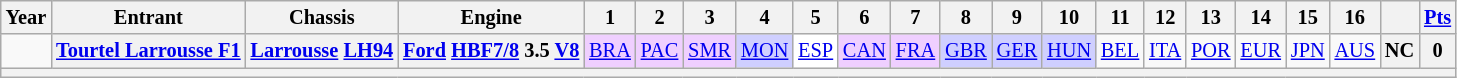<table class="wikitable" style="text-align:center; font-size:85%">
<tr>
<th>Year</th>
<th>Entrant</th>
<th>Chassis</th>
<th>Engine</th>
<th>1</th>
<th>2</th>
<th>3</th>
<th>4</th>
<th>5</th>
<th>6</th>
<th>7</th>
<th>8</th>
<th>9</th>
<th>10</th>
<th>11</th>
<th>12</th>
<th>13</th>
<th>14</th>
<th>15</th>
<th>16</th>
<th></th>
<th><a href='#'>Pts</a></th>
</tr>
<tr>
<td></td>
<th nowrap><a href='#'>Tourtel Larrousse F1</a></th>
<th nowrap><a href='#'>Larrousse</a> <a href='#'>LH94</a></th>
<th nowrap><a href='#'>Ford</a> <a href='#'>HBF7/8</a> 3.5 <a href='#'>V8</a></th>
<td style="background:#EFCFFF;"><a href='#'>BRA</a><br></td>
<td style="background:#EFCFFF;"><a href='#'>PAC</a><br></td>
<td style="background:#EFCFFF;"><a href='#'>SMR</a><br></td>
<td style="background:#CFCFFF;"><a href='#'>MON</a><br></td>
<td style="background:white;"><a href='#'>ESP</a><br></td>
<td style="background:#EFCFFF;"><a href='#'>CAN</a><br></td>
<td style="background:#EFCFFF;"><a href='#'>FRA</a><br></td>
<td style="background:#CFCFFF;"><a href='#'>GBR</a><br></td>
<td style="background:#CFCFFF;"><a href='#'>GER</a><br></td>
<td style="background:#CFCFFF;"><a href='#'>HUN</a><br></td>
<td><a href='#'>BEL</a></td>
<td><a href='#'>ITA</a></td>
<td><a href='#'>POR</a></td>
<td><a href='#'>EUR</a></td>
<td><a href='#'>JPN</a></td>
<td><a href='#'>AUS</a></td>
<th>NC</th>
<th>0</th>
</tr>
<tr>
<th colspan="22"></th>
</tr>
</table>
